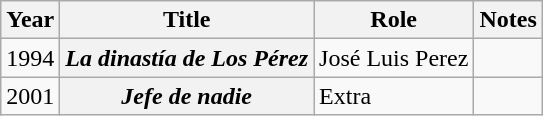<table class="wikitable">
<tr>
<th>Year</th>
<th>Title</th>
<th>Role</th>
<th>Notes</th>
</tr>
<tr>
<td>1994</td>
<th><em>La dinastía de Los Pérez</em></th>
<td>José Luis Perez</td>
<td></td>
</tr>
<tr>
<td>2001</td>
<th><em>Jefe de nadie</em></th>
<td>Extra</td>
<td></td>
</tr>
</table>
